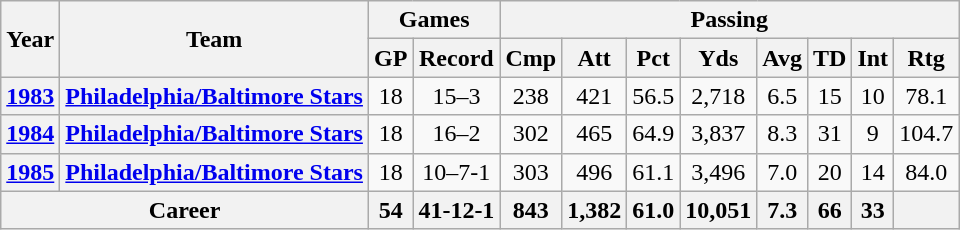<table class="wikitable" style="text-align:center">
<tr>
<th rowspan="2">Year</th>
<th rowspan="2">Team</th>
<th colspan="2">Games</th>
<th colspan="8">Passing</th>
</tr>
<tr>
<th>GP</th>
<th>Record</th>
<th>Cmp</th>
<th>Att</th>
<th>Pct</th>
<th>Yds</th>
<th>Avg</th>
<th>TD</th>
<th>Int</th>
<th>Rtg</th>
</tr>
<tr>
<th><a href='#'>1983</a></th>
<th><a href='#'>Philadelphia/Baltimore Stars</a></th>
<td>18</td>
<td>15–3</td>
<td>238</td>
<td>421</td>
<td>56.5</td>
<td>2,718</td>
<td>6.5</td>
<td>15</td>
<td>10</td>
<td>78.1</td>
</tr>
<tr>
<th><a href='#'>1984</a></th>
<th><a href='#'>Philadelphia/Baltimore Stars</a></th>
<td>18</td>
<td>16–2</td>
<td>302</td>
<td>465</td>
<td>64.9</td>
<td>3,837</td>
<td>8.3</td>
<td>31</td>
<td>9</td>
<td>104.7</td>
</tr>
<tr>
<th><a href='#'>1985</a></th>
<th><a href='#'>Philadelphia/Baltimore Stars</a></th>
<td>18</td>
<td>10–7-1</td>
<td>303</td>
<td>496</td>
<td>61.1</td>
<td>3,496</td>
<td>7.0</td>
<td>20</td>
<td>14</td>
<td>84.0</td>
</tr>
<tr>
<th colspan="2">Career</th>
<th>54</th>
<th>41-12-1</th>
<th>843</th>
<th>1,382</th>
<th>61.0</th>
<th>10,051</th>
<th>7.3</th>
<th>66</th>
<th>33</th>
<th></th>
</tr>
</table>
